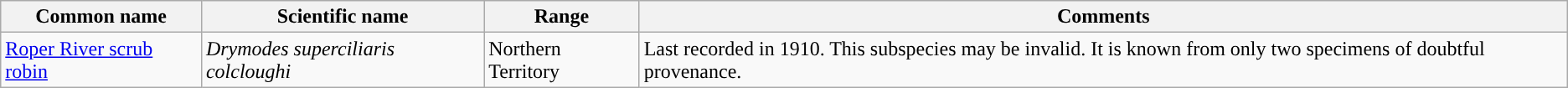<table class="wikitable">
<tr>
<th>Common name</th>
<th>Scientific name</th>
<th>Range</th>
<th class="unsortable">Comments</th>
</tr>
<tr>
<td><a href='#'>Roper River scrub robin</a></td>
<td><em>Drymodes superciliaris colcloughi</em></td>
<td>Northern Territory</td>
<td>Last recorded in 1910.  This subspecies may be invalid. It is known from only two specimens of doubtful provenance.</td>
</tr>
</table>
